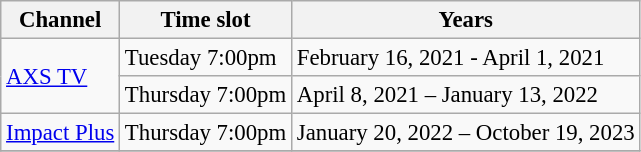<table class="wikitable" style="margin:0; font-size: 95%">
<tr>
<th>Channel</th>
<th>Time slot</th>
<th>Years</th>
</tr>
<tr>
<td rowspan="2"><a href='#'>AXS TV</a></td>
<td>Tuesday 7:00pm</td>
<td>February 16, 2021 - April 1, 2021</td>
</tr>
<tr>
<td>Thursday 7:00pm</td>
<td>April 8, 2021 – January 13, 2022</td>
</tr>
<tr>
<td rowspan="1"><a href='#'>Impact Plus</a></td>
<td>Thursday 7:00pm</td>
<td>January 20, 2022 – October 19, 2023</td>
</tr>
<tr>
</tr>
</table>
